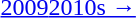<table id=toc class=toc summary=Contents>
<tr>
<th></th>
</tr>
<tr>
<td align=center><a href='#'>2009</a><a href='#'>2010s →</a></td>
</tr>
</table>
